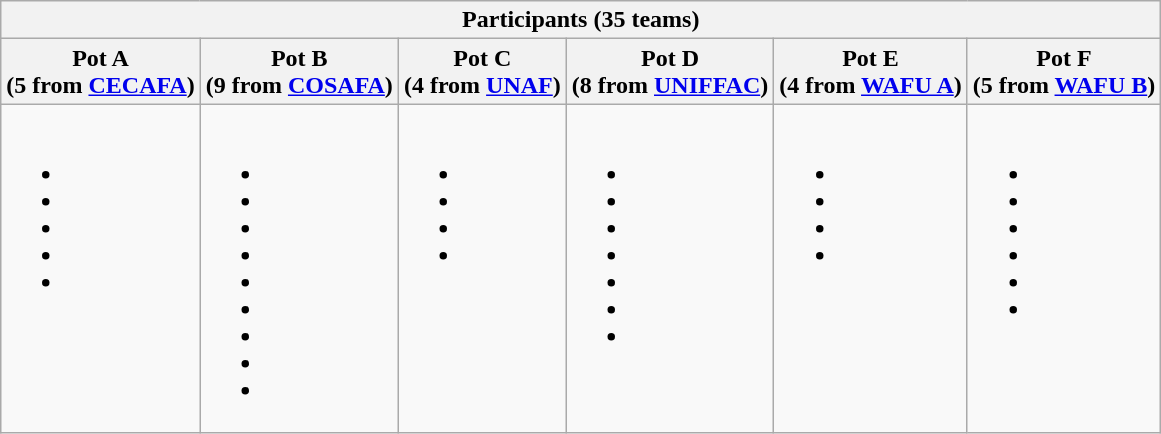<table class="wikitable">
<tr>
<th colspan=6>Participants (35 teams)</th>
</tr>
<tr>
<th>Pot A<br>(5 from <a href='#'>CECAFA</a>)</th>
<th>Pot B<br>(9 from <a href='#'>COSAFA</a>)</th>
<th>Pot C <br>(4 from <a href='#'>UNAF</a>)</th>
<th>Pot D<br>(8 from <a href='#'>UNIFFAC</a>)</th>
<th>Pot E<br>(4 from <a href='#'>WAFU A</a>)</th>
<th>Pot F<br>(5 from <a href='#'>WAFU B</a>)</th>
</tr>
<tr>
<td valign=top><br><ul><li></li><li></li><li></li><li></li><li></li></ul></td>
<td valign=top><br><ul><li></li><li></li><li></li><li></li><li></li><li></li><li></li><li></li><li></li></ul></td>
<td valign=top><br><ul><li></li><li></li><li></li><li></li></ul></td>
<td valign=top><br><ul><li></li><li></li><li></li><li></li><li></li><li></li><li></li></ul></td>
<td valign=top><br><ul><li></li><li></li><li></li><li></li></ul></td>
<td valign=top><br><ul><li></li><li></li><li></li><li></li><li></li><li></li></ul></td>
</tr>
</table>
